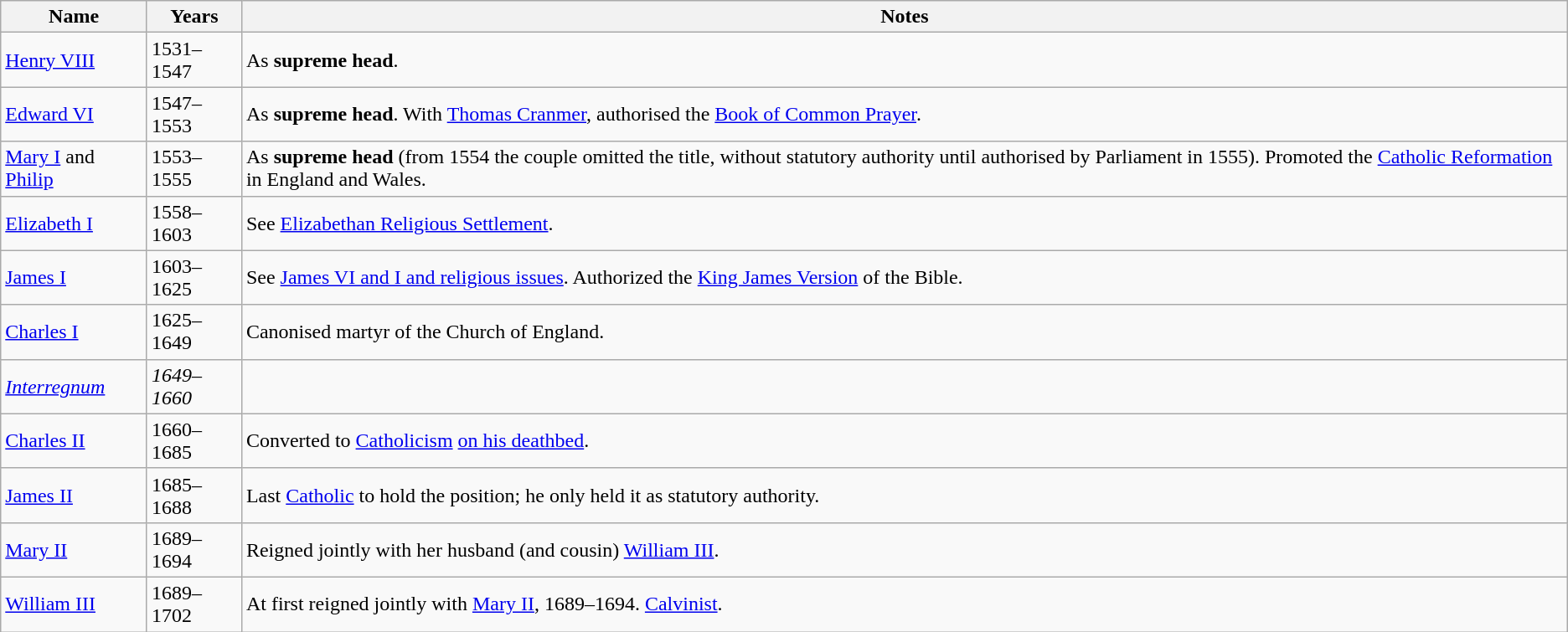<table class="wikitable">
<tr>
<th>Name</th>
<th>Years</th>
<th>Notes</th>
</tr>
<tr>
<td><a href='#'>Henry VIII</a></td>
<td>1531–1547</td>
<td>As <strong>supreme head</strong>.</td>
</tr>
<tr>
<td><a href='#'>Edward VI</a></td>
<td>1547–1553</td>
<td>As <strong>supreme head</strong>. With <a href='#'>Thomas Cranmer</a>, authorised the <a href='#'>Book of Common Prayer</a>.</td>
</tr>
<tr>
<td><a href='#'>Mary I</a> and <a href='#'>Philip</a></td>
<td>1553–1555</td>
<td>As <strong>supreme head</strong> (from 1554 the couple omitted the title, without statutory authority until authorised by Parliament in 1555). Promoted the <a href='#'>Catholic Reformation</a> in England and Wales.</td>
</tr>
<tr>
<td><a href='#'>Elizabeth I</a></td>
<td>1558–1603</td>
<td>See <a href='#'>Elizabethan Religious Settlement</a>.</td>
</tr>
<tr>
<td><a href='#'>James I</a></td>
<td>1603–1625</td>
<td>See <a href='#'>James VI and I and religious issues</a>. Authorized the <a href='#'>King James Version</a> of the Bible.</td>
</tr>
<tr>
<td><a href='#'>Charles I</a></td>
<td>1625–1649</td>
<td>Canonised martyr of the Church of England.</td>
</tr>
<tr>
<td><a href='#'><em>Interregnum</em></a></td>
<td><em>1649–1660</em></td>
<td></td>
</tr>
<tr>
<td><a href='#'>Charles II</a></td>
<td>1660–1685</td>
<td>Converted to <a href='#'>Catholicism</a> <a href='#'>on his deathbed</a>.</td>
</tr>
<tr>
<td><a href='#'>James II</a></td>
<td>1685–1688</td>
<td>Last <a href='#'>Catholic</a> to hold the position; he only held it as statutory authority.</td>
</tr>
<tr>
<td><a href='#'>Mary II</a></td>
<td>1689–1694</td>
<td>Reigned jointly with her husband (and cousin) <a href='#'>William III</a>.</td>
</tr>
<tr>
<td><a href='#'>William III</a></td>
<td>1689–1702</td>
<td>At first reigned jointly with <a href='#'>Mary II</a>, 1689–1694. <a href='#'>Calvinist</a>.</td>
</tr>
</table>
